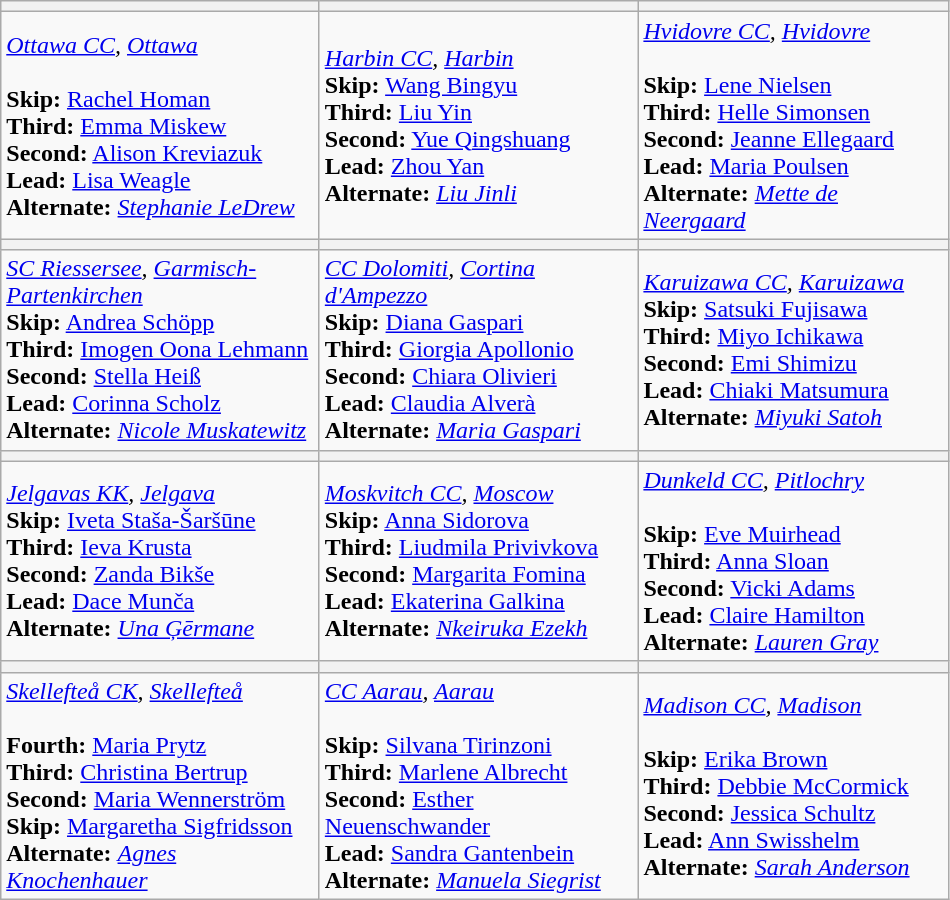<table class="wikitable">
<tr>
<th width=200></th>
<th width=200></th>
<th width=200></th>
</tr>
<tr>
<td><em><a href='#'>Ottawa CC</a>, <a href='#'>Ottawa</a></em><br><br><strong>Skip:</strong> <a href='#'>Rachel Homan</a><br>
<strong>Third:</strong> <a href='#'>Emma Miskew</a><br>
<strong>Second:</strong> <a href='#'>Alison Kreviazuk</a><br>
<strong>Lead:</strong> <a href='#'>Lisa Weagle</a><br>
<strong>Alternate:</strong> <em><a href='#'>Stephanie LeDrew</a></em></td>
<td><em><a href='#'>Harbin CC</a>, <a href='#'>Harbin</a></em><br><strong>Skip:</strong> <a href='#'>Wang Bingyu</a><br>
<strong>Third:</strong> <a href='#'>Liu Yin</a><br>
<strong>Second:</strong> <a href='#'>Yue Qingshuang</a><br>
<strong>Lead:</strong> <a href='#'>Zhou Yan</a> <br>
<strong>Alternate:</strong> <em><a href='#'>Liu Jinli</a></em></td>
<td><em><a href='#'>Hvidovre CC</a>, <a href='#'>Hvidovre</a></em> <br><br><strong>Skip:</strong> <a href='#'>Lene Nielsen</a><br>
<strong>Third:</strong> <a href='#'>Helle Simonsen</a><br>
<strong>Second:</strong> <a href='#'>Jeanne Ellegaard</a><br>
<strong>Lead:</strong> <a href='#'>Maria Poulsen</a> <br>
<strong>Alternate:</strong> <em><a href='#'>Mette de Neergaard</a></em></td>
</tr>
<tr>
<th width=200></th>
<th width=200></th>
<th width=200></th>
</tr>
<tr>
<td><em><a href='#'>SC Riessersee</a>, <a href='#'>Garmisch-Partenkirchen</a></em><br><strong>Skip:</strong> <a href='#'>Andrea Schöpp</a><br>
<strong>Third:</strong> <a href='#'>Imogen Oona Lehmann</a><br>
<strong>Second:</strong> <a href='#'>Stella Heiß</a><br>
<strong>Lead:</strong> <a href='#'>Corinna Scholz</a><br>
<strong>Alternate:</strong> <em><a href='#'>Nicole Muskatewitz</a></em></td>
<td><em><a href='#'>CC Dolomiti</a>, <a href='#'>Cortina d'Ampezzo</a></em><br><strong>Skip:</strong> <a href='#'>Diana Gaspari</a><br>
<strong>Third:</strong> <a href='#'>Giorgia Apollonio</a><br>
<strong>Second:</strong> <a href='#'>Chiara Olivieri</a><br>
<strong>Lead:</strong> <a href='#'>Claudia Alverà</a><br>
<strong>Alternate:</strong> <em><a href='#'>Maria Gaspari</a></em></td>
<td><em><a href='#'>Karuizawa CC</a>, <a href='#'>Karuizawa</a></em><br><strong>Skip:</strong> <a href='#'>Satsuki Fujisawa</a><br>
<strong>Third:</strong> <a href='#'>Miyo Ichikawa</a><br>
<strong>Second:</strong> <a href='#'>Emi Shimizu</a><br>
<strong>Lead:</strong> <a href='#'>Chiaki Matsumura</a><br>
<strong>Alternate:</strong> <em><a href='#'>Miyuki Satoh</a></em></td>
</tr>
<tr>
<th width=200></th>
<th width=200></th>
<th width=200></th>
</tr>
<tr>
<td><em><a href='#'>Jelgavas KK</a>, <a href='#'>Jelgava</a></em><br><strong>Skip:</strong> <a href='#'>Iveta Staša-Šaršūne</a><br>
<strong>Third:</strong> <a href='#'>Ieva Krusta</a><br>
<strong>Second:</strong> <a href='#'>Zanda Bikše</a><br>
<strong>Lead:</strong> <a href='#'>Dace Munča</a><br>
<strong>Alternate:</strong> <em><a href='#'>Una Ģērmane</a></em></td>
<td><em><a href='#'>Moskvitch CC</a>, <a href='#'>Moscow</a></em><br><strong>Skip:</strong> <a href='#'>Anna Sidorova</a><br>
<strong>Third:</strong> <a href='#'>Liudmila Privivkova</a><br>
<strong>Second:</strong> <a href='#'>Margarita Fomina</a><br>
<strong>Lead:</strong> <a href='#'>Ekaterina Galkina</a><br>
<strong>Alternate:</strong> <em><a href='#'>Nkeiruka Ezekh</a></em></td>
<td><em><a href='#'>Dunkeld CC</a>, <a href='#'>Pitlochry</a></em><br><br><strong>Skip:</strong> <a href='#'>Eve Muirhead</a><br>
<strong>Third:</strong> <a href='#'>Anna Sloan</a><br>
<strong>Second:</strong> <a href='#'>Vicki Adams</a> <br>
<strong>Lead:</strong> <a href='#'>Claire Hamilton</a><br>
<strong>Alternate:</strong> <em><a href='#'>Lauren Gray</a></em></td>
</tr>
<tr>
<th width=205></th>
<th width=205></th>
<th width=200></th>
</tr>
<tr>
<td><em><a href='#'>Skellefteå CK</a>, <a href='#'>Skellefteå</a></em><br><br><strong>Fourth:</strong> <a href='#'>Maria Prytz</a><br>
<strong>Third:</strong> <a href='#'>Christina Bertrup</a><br>
<strong>Second:</strong> <a href='#'>Maria Wennerström</a><br>
<strong>Skip:</strong> <a href='#'>Margaretha Sigfridsson</a><br>
<strong>Alternate:</strong> <em><a href='#'>Agnes Knochenhauer</a></em></td>
<td><em><a href='#'>CC Aarau</a>, <a href='#'>Aarau</a></em><br><br><strong>Skip:</strong> <a href='#'>Silvana Tirinzoni</a><br>
<strong>Third:</strong> <a href='#'>Marlene Albrecht</a><br>
<strong>Second:</strong> <a href='#'>Esther Neuenschwander</a><br>
<strong>Lead:</strong> <a href='#'>Sandra Gantenbein</a><br>
<strong>Alternate:</strong> <em><a href='#'>Manuela Siegrist</a></em></td>
<td><em><a href='#'>Madison CC</a>, <a href='#'>Madison</a></em><br><br><strong>Skip:</strong> <a href='#'>Erika Brown</a><br>
<strong>Third:</strong> <a href='#'>Debbie McCormick</a><br>
<strong>Second:</strong> <a href='#'>Jessica Schultz</a><br>
<strong>Lead:</strong> <a href='#'>Ann Swisshelm</a><br>
<strong>Alternate:</strong> <em><a href='#'>Sarah Anderson</a></em></td>
</tr>
</table>
